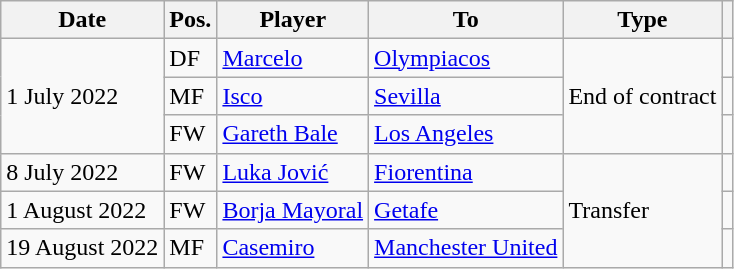<table class="wikitable">
<tr>
<th>Date</th>
<th>Pos.</th>
<th>Player</th>
<th>To</th>
<th>Type</th>
<th></th>
</tr>
<tr>
<td rowspan=3>1 July 2022</td>
<td>DF</td>
<td> <a href='#'>Marcelo</a></td>
<td> <a href='#'>Olympiacos</a></td>
<td rowspan=3>End of contract</td>
<td align=center></td>
</tr>
<tr>
<td>MF</td>
<td> <a href='#'>Isco</a></td>
<td><a href='#'>Sevilla</a></td>
<td align=center></td>
</tr>
<tr>
<td>FW</td>
<td> <a href='#'>Gareth Bale</a></td>
<td> <a href='#'>Los Angeles</a></td>
<td align=center></td>
</tr>
<tr>
<td>8 July 2022</td>
<td>FW</td>
<td> <a href='#'>Luka Jović</a></td>
<td> <a href='#'>Fiorentina</a></td>
<td rowspan=3>Transfer</td>
<td align=center></td>
</tr>
<tr>
<td>1 August 2022</td>
<td>FW</td>
<td> <a href='#'>Borja Mayoral</a></td>
<td><a href='#'>Getafe</a></td>
<td align=center></td>
</tr>
<tr>
<td>19 August 2022</td>
<td>MF</td>
<td> <a href='#'>Casemiro</a></td>
<td> <a href='#'>Manchester United</a></td>
<td align="center"></td>
</tr>
</table>
